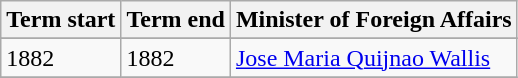<table class="wikitable">
<tr>
<th>Term start</th>
<th>Term end</th>
<th>Minister of Foreign Affairs</th>
</tr>
<tr>
</tr>
<tr>
<td>1882</td>
<td>1882</td>
<td><a href='#'>Jose Maria Quijnao Wallis</a></td>
</tr>
<tr>
</tr>
</table>
